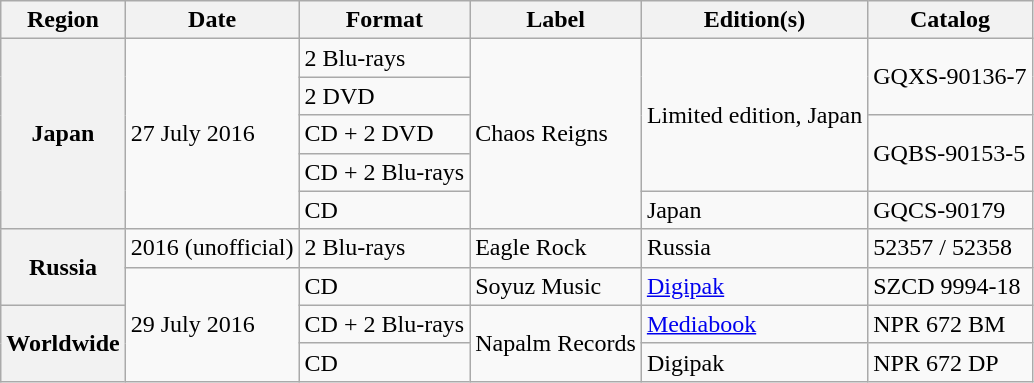<table class="wikitable plainrowheaders">
<tr>
<th scope="col">Region</th>
<th scope="col">Date</th>
<th scope="col">Format</th>
<th>Label</th>
<th scope="col">Edition(s)</th>
<th scope="col">Catalog</th>
</tr>
<tr>
<th rowspan="5" scope="row">Japan</th>
<td rowspan="5">27 July 2016</td>
<td>2 Blu-rays</td>
<td rowspan="5">Chaos Reigns</td>
<td rowspan="4">Limited edition, Japan</td>
<td rowspan="2">GQXS-90136-7</td>
</tr>
<tr>
<td>2 DVD</td>
</tr>
<tr>
<td>CD + 2 DVD</td>
<td rowspan="2">GQBS-90153-5</td>
</tr>
<tr>
<td>CD + 2 Blu-rays</td>
</tr>
<tr>
<td>CD</td>
<td>Japan</td>
<td>GQCS-90179</td>
</tr>
<tr>
<th rowspan="2" scope="row">Russia</th>
<td>2016 (unofficial)</td>
<td>2 Blu-rays</td>
<td>Eagle Rock</td>
<td>Russia</td>
<td>52357 / 52358</td>
</tr>
<tr>
<td rowspan="3">29 July 2016</td>
<td>CD</td>
<td>Soyuz Music</td>
<td><a href='#'>Digipak</a></td>
<td>SZCD 9994-18</td>
</tr>
<tr>
<th rowspan="2" scope="row">Worldwide</th>
<td>CD + 2 Blu-rays</td>
<td rowspan="2">Napalm Records</td>
<td><a href='#'>Mediabook</a></td>
<td>NPR 672 BM</td>
</tr>
<tr>
<td>CD</td>
<td>Digipak</td>
<td>NPR 672 DP</td>
</tr>
</table>
